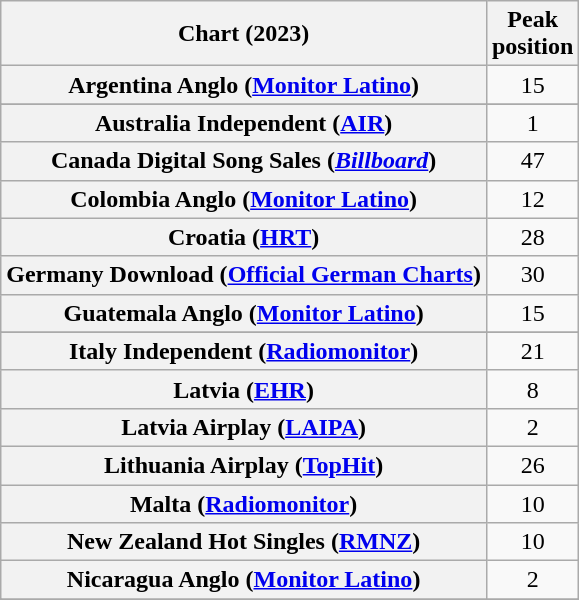<table class="wikitable sortable plainrowheaders" style="text-align:center">
<tr>
<th scope="col">Chart (2023)</th>
<th scope="col">Peak<br>position</th>
</tr>
<tr>
<th scope="row">Argentina Anglo (<a href='#'>Monitor Latino</a>)</th>
<td>15</td>
</tr>
<tr>
</tr>
<tr>
<th scope="row">Australia Independent (<a href='#'>AIR</a>)</th>
<td>1</td>
</tr>
<tr>
<th scope="row">Canada Digital Song Sales (<em><a href='#'>Billboard</a></em>)</th>
<td>47</td>
</tr>
<tr>
<th scope="row">Colombia Anglo (<a href='#'>Monitor Latino</a>)</th>
<td>12</td>
</tr>
<tr>
<th scope="row">Croatia (<a href='#'>HRT</a>)</th>
<td>28</td>
</tr>
<tr>
<th scope="row">Germany Download (<a href='#'>Official German Charts</a>)</th>
<td>30</td>
</tr>
<tr>
<th scope="row">Guatemala Anglo (<a href='#'>Monitor Latino</a>)</th>
<td>15</td>
</tr>
<tr>
</tr>
<tr>
<th scope="row">Italy Independent (<a href='#'>Radiomonitor</a>)</th>
<td>21</td>
</tr>
<tr>
<th scope="row">Latvia (<a href='#'>EHR</a>)</th>
<td>8</td>
</tr>
<tr>
<th scope="row">Latvia Airplay (<a href='#'>LAIPA</a>)</th>
<td>2</td>
</tr>
<tr>
<th scope="row">Lithuania Airplay (<a href='#'>TopHit</a>)</th>
<td>26</td>
</tr>
<tr>
<th scope="row">Malta (<a href='#'>Radiomonitor</a>)</th>
<td>10</td>
</tr>
<tr>
<th scope="row">New Zealand Hot Singles (<a href='#'>RMNZ</a>)</th>
<td>10</td>
</tr>
<tr>
<th scope="row">Nicaragua Anglo (<a href='#'>Monitor Latino</a>)</th>
<td>2</td>
</tr>
<tr>
</tr>
<tr>
</tr>
<tr>
</tr>
</table>
